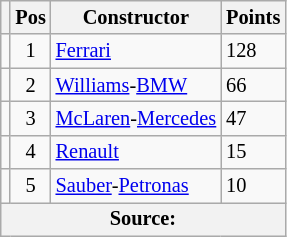<table class="wikitable" style="font-size: 85%;">
<tr>
<th></th>
<th>Pos</th>
<th>Constructor</th>
<th>Points</th>
</tr>
<tr>
<td></td>
<td align="center">1</td>
<td> <a href='#'>Ferrari</a></td>
<td>128</td>
</tr>
<tr>
<td></td>
<td align="center">2</td>
<td> <a href='#'>Williams</a>-<a href='#'>BMW</a></td>
<td>66</td>
</tr>
<tr>
<td></td>
<td align="center">3</td>
<td> <a href='#'>McLaren</a>-<a href='#'>Mercedes</a></td>
<td>47</td>
</tr>
<tr>
<td></td>
<td align="center">4</td>
<td> <a href='#'>Renault</a></td>
<td>15</td>
</tr>
<tr>
<td></td>
<td align="center">5</td>
<td> <a href='#'>Sauber</a>-<a href='#'>Petronas</a></td>
<td>10</td>
</tr>
<tr>
<th colspan=4>Source: </th>
</tr>
</table>
